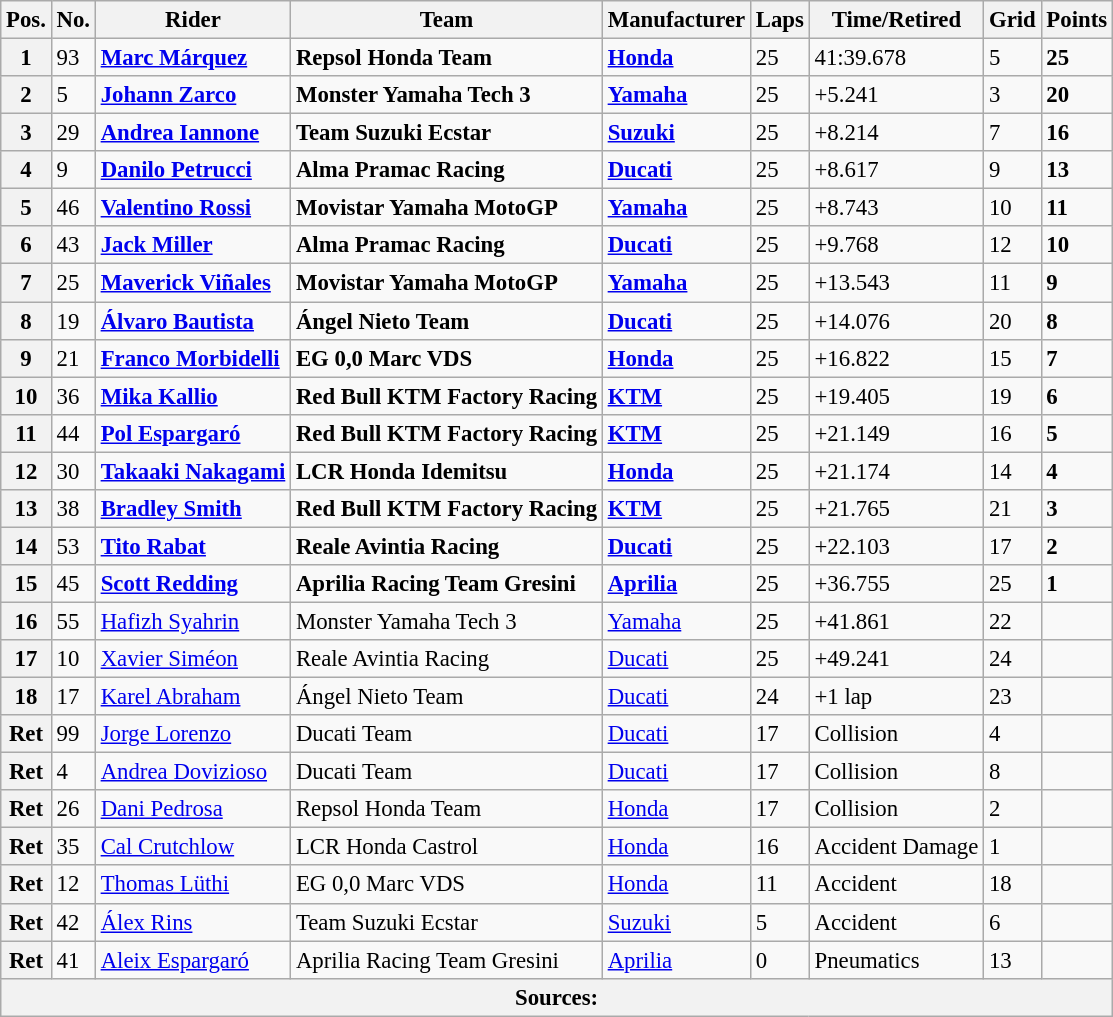<table class="wikitable" style="font-size: 95%;">
<tr>
<th>Pos.</th>
<th>No.</th>
<th>Rider</th>
<th>Team</th>
<th>Manufacturer</th>
<th>Laps</th>
<th>Time/Retired</th>
<th>Grid</th>
<th>Points</th>
</tr>
<tr>
<th>1</th>
<td>93</td>
<td> <strong><a href='#'>Marc Márquez</a></strong></td>
<td><strong>Repsol Honda Team</strong></td>
<td><strong><a href='#'>Honda</a></strong></td>
<td>25</td>
<td>41:39.678</td>
<td>5</td>
<td><strong>25</strong></td>
</tr>
<tr>
<th>2</th>
<td>5</td>
<td> <strong><a href='#'>Johann Zarco</a></strong></td>
<td><strong>Monster Yamaha Tech 3</strong></td>
<td><strong><a href='#'>Yamaha</a></strong></td>
<td>25</td>
<td>+5.241</td>
<td>3</td>
<td><strong>20</strong></td>
</tr>
<tr>
<th>3</th>
<td>29</td>
<td> <strong><a href='#'>Andrea Iannone</a></strong></td>
<td><strong>Team Suzuki Ecstar</strong></td>
<td><strong><a href='#'>Suzuki</a></strong></td>
<td>25</td>
<td>+8.214</td>
<td>7</td>
<td><strong>16</strong></td>
</tr>
<tr>
<th>4</th>
<td>9</td>
<td> <strong><a href='#'>Danilo Petrucci</a></strong></td>
<td><strong>Alma Pramac Racing</strong></td>
<td><strong><a href='#'>Ducati</a></strong></td>
<td>25</td>
<td>+8.617</td>
<td>9</td>
<td><strong>13</strong></td>
</tr>
<tr>
<th>5</th>
<td>46</td>
<td> <strong><a href='#'>Valentino Rossi</a></strong></td>
<td><strong>Movistar Yamaha MotoGP</strong></td>
<td><strong><a href='#'>Yamaha</a></strong></td>
<td>25</td>
<td>+8.743</td>
<td>10</td>
<td><strong>11</strong></td>
</tr>
<tr>
<th>6</th>
<td>43</td>
<td> <strong><a href='#'>Jack Miller</a></strong></td>
<td><strong>Alma Pramac Racing</strong></td>
<td><strong><a href='#'>Ducati</a></strong></td>
<td>25</td>
<td>+9.768</td>
<td>12</td>
<td><strong>10</strong></td>
</tr>
<tr>
<th>7</th>
<td>25</td>
<td> <strong><a href='#'>Maverick Viñales</a></strong></td>
<td><strong>Movistar Yamaha MotoGP</strong></td>
<td><strong><a href='#'>Yamaha</a></strong></td>
<td>25</td>
<td>+13.543</td>
<td>11</td>
<td><strong>9</strong></td>
</tr>
<tr>
<th>8</th>
<td>19</td>
<td> <strong><a href='#'>Álvaro Bautista</a></strong></td>
<td><strong>Ángel Nieto Team</strong></td>
<td><strong><a href='#'>Ducati</a></strong></td>
<td>25</td>
<td>+14.076</td>
<td>20</td>
<td><strong>8</strong></td>
</tr>
<tr>
<th>9</th>
<td>21</td>
<td> <strong><a href='#'>Franco Morbidelli</a></strong></td>
<td><strong>EG 0,0 Marc VDS</strong></td>
<td><strong><a href='#'>Honda</a></strong></td>
<td>25</td>
<td>+16.822</td>
<td>15</td>
<td><strong>7</strong></td>
</tr>
<tr>
<th>10</th>
<td>36</td>
<td> <strong><a href='#'>Mika Kallio</a></strong></td>
<td><strong>Red Bull KTM Factory Racing</strong></td>
<td><strong><a href='#'>KTM</a></strong></td>
<td>25</td>
<td>+19.405</td>
<td>19</td>
<td><strong>6</strong></td>
</tr>
<tr>
<th>11</th>
<td>44</td>
<td> <strong><a href='#'>Pol Espargaró</a></strong></td>
<td><strong>Red Bull KTM Factory Racing</strong></td>
<td><strong><a href='#'>KTM</a></strong></td>
<td>25</td>
<td>+21.149</td>
<td>16</td>
<td><strong>5</strong></td>
</tr>
<tr>
<th>12</th>
<td>30</td>
<td> <strong><a href='#'>Takaaki Nakagami</a></strong></td>
<td><strong>LCR Honda Idemitsu</strong></td>
<td><strong><a href='#'>Honda</a></strong></td>
<td>25</td>
<td>+21.174</td>
<td>14</td>
<td><strong>4</strong></td>
</tr>
<tr>
<th>13</th>
<td>38</td>
<td> <strong><a href='#'>Bradley Smith</a></strong></td>
<td><strong>Red Bull KTM Factory Racing</strong></td>
<td><strong><a href='#'>KTM</a></strong></td>
<td>25</td>
<td>+21.765</td>
<td>21</td>
<td><strong>3</strong></td>
</tr>
<tr>
<th>14</th>
<td>53</td>
<td> <strong><a href='#'>Tito Rabat</a></strong></td>
<td><strong>Reale Avintia Racing</strong></td>
<td><strong><a href='#'>Ducati</a></strong></td>
<td>25</td>
<td>+22.103</td>
<td>17</td>
<td><strong>2</strong></td>
</tr>
<tr>
<th>15</th>
<td>45</td>
<td> <strong><a href='#'>Scott Redding</a></strong></td>
<td><strong>Aprilia Racing Team Gresini</strong></td>
<td><strong><a href='#'>Aprilia</a></strong></td>
<td>25</td>
<td>+36.755</td>
<td>25</td>
<td><strong>1</strong></td>
</tr>
<tr>
<th>16</th>
<td>55</td>
<td> <a href='#'>Hafizh Syahrin</a></td>
<td>Monster Yamaha Tech 3</td>
<td><a href='#'>Yamaha</a></td>
<td>25</td>
<td>+41.861</td>
<td>22</td>
<td></td>
</tr>
<tr>
<th>17</th>
<td>10</td>
<td> <a href='#'>Xavier Siméon</a></td>
<td>Reale Avintia Racing</td>
<td><a href='#'>Ducati</a></td>
<td>25</td>
<td>+49.241</td>
<td>24</td>
<td></td>
</tr>
<tr>
<th>18</th>
<td>17</td>
<td> <a href='#'>Karel Abraham</a></td>
<td>Ángel Nieto Team</td>
<td><a href='#'>Ducati</a></td>
<td>24</td>
<td>+1 lap</td>
<td>23</td>
<td></td>
</tr>
<tr>
<th>Ret</th>
<td>99</td>
<td> <a href='#'>Jorge Lorenzo</a></td>
<td>Ducati Team</td>
<td><a href='#'>Ducati</a></td>
<td>17</td>
<td>Collision</td>
<td>4</td>
<td></td>
</tr>
<tr>
<th>Ret</th>
<td>4</td>
<td> <a href='#'>Andrea Dovizioso</a></td>
<td>Ducati Team</td>
<td><a href='#'>Ducati</a></td>
<td>17</td>
<td>Collision</td>
<td>8</td>
<td></td>
</tr>
<tr>
<th>Ret</th>
<td>26</td>
<td> <a href='#'>Dani Pedrosa</a></td>
<td>Repsol Honda Team</td>
<td><a href='#'>Honda</a></td>
<td>17</td>
<td>Collision</td>
<td>2</td>
<td></td>
</tr>
<tr>
<th>Ret</th>
<td>35</td>
<td> <a href='#'>Cal Crutchlow</a></td>
<td>LCR Honda Castrol</td>
<td><a href='#'>Honda</a></td>
<td>16</td>
<td>Accident Damage</td>
<td>1</td>
<td></td>
</tr>
<tr>
<th>Ret</th>
<td>12</td>
<td> <a href='#'>Thomas Lüthi</a></td>
<td>EG 0,0 Marc VDS</td>
<td><a href='#'>Honda</a></td>
<td>11</td>
<td>Accident</td>
<td>18</td>
<td></td>
</tr>
<tr>
<th>Ret</th>
<td>42</td>
<td> <a href='#'>Álex Rins</a></td>
<td>Team Suzuki Ecstar</td>
<td><a href='#'>Suzuki</a></td>
<td>5</td>
<td>Accident</td>
<td>6</td>
<td></td>
</tr>
<tr>
<th>Ret</th>
<td>41</td>
<td> <a href='#'>Aleix Espargaró</a></td>
<td>Aprilia Racing Team Gresini</td>
<td><a href='#'>Aprilia</a></td>
<td>0</td>
<td>Pneumatics</td>
<td>13</td>
<td></td>
</tr>
<tr>
<th colspan=9>Sources: </th>
</tr>
</table>
